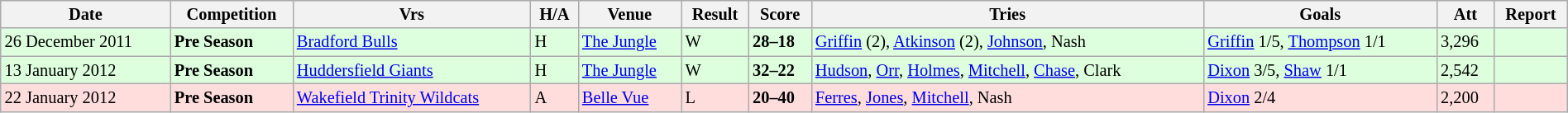<table class="wikitable"  style="font-size:85%; width:100%;">
<tr>
<th>Date</th>
<th>Competition</th>
<th>Vrs</th>
<th>H/A</th>
<th>Venue</th>
<th>Result</th>
<th>Score</th>
<th>Tries</th>
<th>Goals</th>
<th>Att</th>
<th>Report</th>
</tr>
<tr style="background:#dfd; width:20px;"| >
<td>26 December 2011</td>
<td><strong>Pre Season</strong></td>
<td><a href='#'>Bradford Bulls</a></td>
<td>H</td>
<td><a href='#'>The Jungle</a></td>
<td>W</td>
<td><strong>28–18</strong></td>
<td><a href='#'>Griffin</a> (2), <a href='#'>Atkinson</a> (2), <a href='#'>Johnson</a>, Nash</td>
<td><a href='#'>Griffin</a> 1/5, <a href='#'>Thompson</a> 1/1</td>
<td>3,296</td>
<td></td>
</tr>
<tr style="background:#dfd; width:20px;"| >
<td>13 January 2012</td>
<td><strong>Pre Season</strong></td>
<td><a href='#'>Huddersfield Giants</a></td>
<td>H</td>
<td><a href='#'>The Jungle</a></td>
<td>W</td>
<td><strong>32–22</strong></td>
<td><a href='#'>Hudson</a>, <a href='#'>Orr</a>, <a href='#'>Holmes</a>, <a href='#'>Mitchell</a>, <a href='#'>Chase</a>, Clark</td>
<td><a href='#'>Dixon</a> 3/5, <a href='#'>Shaw</a> 1/1</td>
<td>2,542</td>
<td></td>
</tr>
<tr style="background:#fdd; width:20px;"| >
<td>22 January 2012</td>
<td><strong>Pre Season</strong></td>
<td><a href='#'>Wakefield Trinity Wildcats</a></td>
<td>A</td>
<td><a href='#'>Belle Vue</a></td>
<td>L</td>
<td><strong>20–40</strong></td>
<td><a href='#'>Ferres</a>, <a href='#'>Jones</a>, <a href='#'>Mitchell</a>, Nash</td>
<td><a href='#'>Dixon</a> 2/4</td>
<td>2,200</td>
<td></td>
</tr>
</table>
